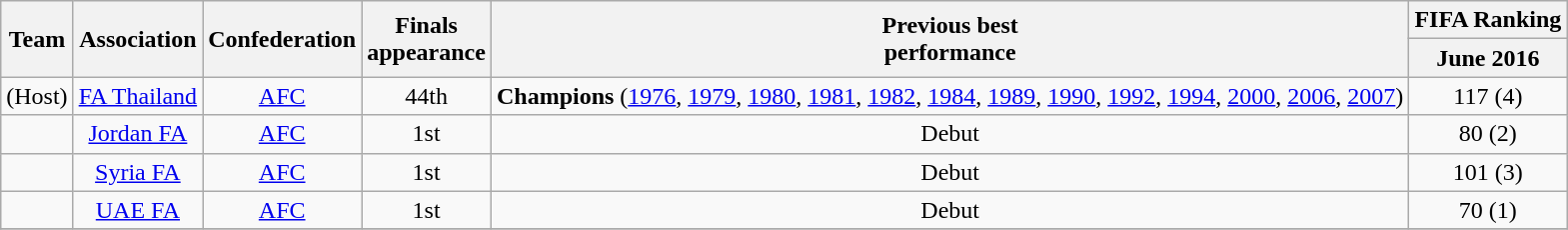<table class="wikitable">
<tr>
<th rowspan=2>Team</th>
<th rowspan=2>Association</th>
<th rowspan=2>Confederation</th>
<th rowspan=2>Finals<br>appearance</th>
<th rowspan=2>Previous best<br>performance</th>
<th colspan=2>FIFA Ranking</th>
</tr>
<tr>
<th>June 2016</th>
</tr>
<tr>
<td align=> (Host)</td>
<td align=center><a href='#'>FA Thailand</a></td>
<td align=center><a href='#'>AFC</a></td>
<td align=center>44th</td>
<td align=left><strong> Champions</strong> (<a href='#'>1976</a>, <a href='#'>1979</a>, <a href='#'>1980</a>, <a href='#'>1981</a>, <a href='#'>1982</a>, <a href='#'>1984</a>, <a href='#'>1989</a>, <a href='#'>1990</a>, <a href='#'>1992</a>, <a href='#'>1994</a>, <a href='#'>2000</a>, <a href='#'>2006</a>, <a href='#'>2007</a>)</td>
<td align=center>117 (4)</td>
</tr>
<tr>
<td align=></td>
<td align=center><a href='#'>Jordan FA</a></td>
<td align=center><a href='#'>AFC</a></td>
<td align=center>1st</td>
<td align=center>Debut</td>
<td align=center>80 (2)</td>
</tr>
<tr>
<td align=></td>
<td align=center><a href='#'>Syria FA</a></td>
<td align=center><a href='#'>AFC</a></td>
<td align=center>1st</td>
<td align=center>Debut</td>
<td align=center>101 (3)</td>
</tr>
<tr>
<td align=></td>
<td align=center><a href='#'>UAE FA</a></td>
<td align=center><a href='#'>AFC</a></td>
<td align=center>1st</td>
<td align=center>Debut</td>
<td align=center>70 (1)</td>
</tr>
<tr>
</tr>
</table>
